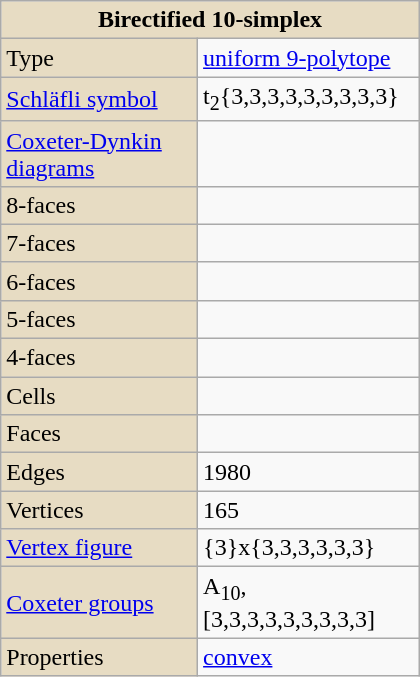<table class="wikitable" align="right" style="margin-left:10px" width="280">
<tr>
<th style="background:#e7dcc3;" colspan="2">Birectified 10-simplex</th>
</tr>
<tr>
<td style="background:#e7dcc3;">Type</td>
<td><a href='#'>uniform 9-polytope</a></td>
</tr>
<tr>
<td style="background:#e7dcc3;"><a href='#'>Schläfli symbol</a></td>
<td>t<sub>2</sub>{3,3,3,3,3,3,3,3,3}</td>
</tr>
<tr>
<td style="background:#e7dcc3;"><a href='#'>Coxeter-Dynkin diagrams</a></td>
<td></td>
</tr>
<tr>
<td style="background:#e7dcc3;">8-faces</td>
<td></td>
</tr>
<tr>
<td style="background:#e7dcc3;">7-faces</td>
<td></td>
</tr>
<tr>
<td style="background:#e7dcc3;">6-faces</td>
<td></td>
</tr>
<tr>
<td style="background:#e7dcc3;">5-faces</td>
<td></td>
</tr>
<tr>
<td style="background:#e7dcc3;">4-faces</td>
<td></td>
</tr>
<tr>
<td style="background:#e7dcc3;">Cells</td>
<td></td>
</tr>
<tr>
<td style="background:#e7dcc3;">Faces</td>
<td></td>
</tr>
<tr>
<td style="background:#e7dcc3;">Edges</td>
<td>1980</td>
</tr>
<tr>
<td style="background:#e7dcc3;">Vertices</td>
<td>165</td>
</tr>
<tr>
<td style="background:#e7dcc3;"><a href='#'>Vertex figure</a></td>
<td>{3}x{3,3,3,3,3,3}</td>
</tr>
<tr>
<td style="background:#e7dcc3;"><a href='#'>Coxeter groups</a></td>
<td>A<sub>10</sub>, [3,3,3,3,3,3,3,3,3]</td>
</tr>
<tr>
<td style="background:#e7dcc3;">Properties</td>
<td><a href='#'>convex</a></td>
</tr>
</table>
